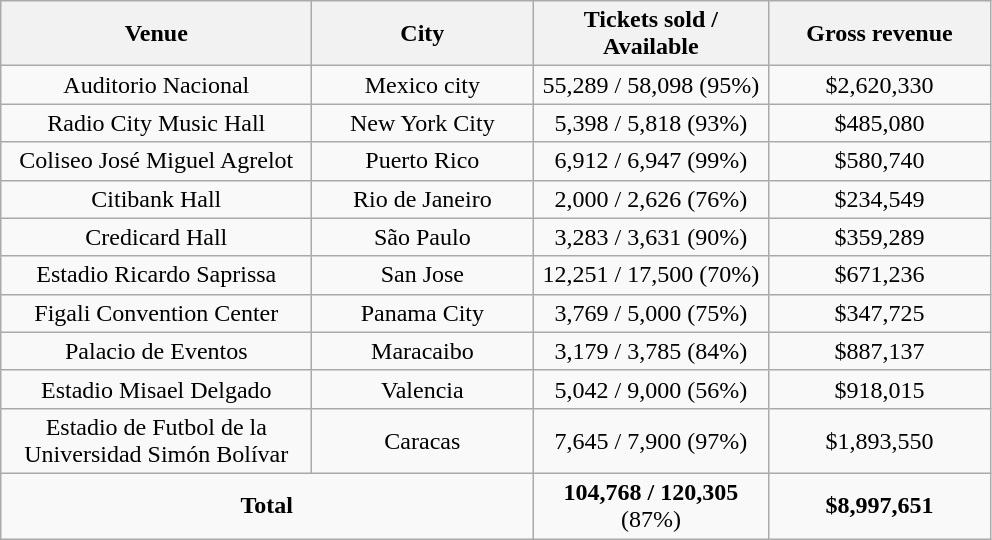<table class="wikitable" style="text-align:center;">
<tr>
<th width="200">Venue</th>
<th width="140">City</th>
<th width="150">Tickets sold / Available</th>
<th width="140">Gross revenue</th>
</tr>
<tr>
<td>Auditorio Nacional</td>
<td>Mexico city</td>
<td>55,289 / 58,098 (95%)</td>
<td>$2,620,330 </td>
</tr>
<tr>
<td>Radio City Music Hall</td>
<td>New York City</td>
<td>5,398 / 5,818 (93%)</td>
<td>$485,080 </td>
</tr>
<tr>
<td>Coliseo José Miguel Agrelot</td>
<td>Puerto Rico</td>
<td>6,912 / 6,947 (99%)</td>
<td>$580,740 </td>
</tr>
<tr>
<td>Citibank Hall</td>
<td>Rio de Janeiro</td>
<td>2,000 / 2,626 (76%)</td>
<td>$234,549 </td>
</tr>
<tr>
<td>Credicard Hall</td>
<td>São Paulo</td>
<td>3,283 / 3,631 (90%)</td>
<td>$359,289 </td>
</tr>
<tr>
<td>Estadio Ricardo Saprissa</td>
<td>San Jose</td>
<td>12,251 / 17,500 (70%)</td>
<td>$671,236 </td>
</tr>
<tr>
<td>Figali Convention Center</td>
<td>Panama City</td>
<td>3,769 / 5,000 (75%)</td>
<td>$347,725 </td>
</tr>
<tr>
<td>Palacio de Eventos</td>
<td>Maracaibo</td>
<td>3,179 / 3,785 (84%)</td>
<td>$887,137 </td>
</tr>
<tr>
<td>Estadio Misael Delgado</td>
<td>Valencia</td>
<td>5,042 / 9,000 (56%)</td>
<td>$918,015 </td>
</tr>
<tr>
<td>Estadio de Futbol de la Universidad Simón Bolívar</td>
<td>Caracas</td>
<td>7,645 / 7,900 (97%)</td>
<td>$1,893,550 </td>
</tr>
<tr>
<td colspan="2"><strong>Total</strong></td>
<td><strong>104,768 / 120,305</strong> (87%)</td>
<td><strong>$8,997,651</strong></td>
</tr>
</table>
